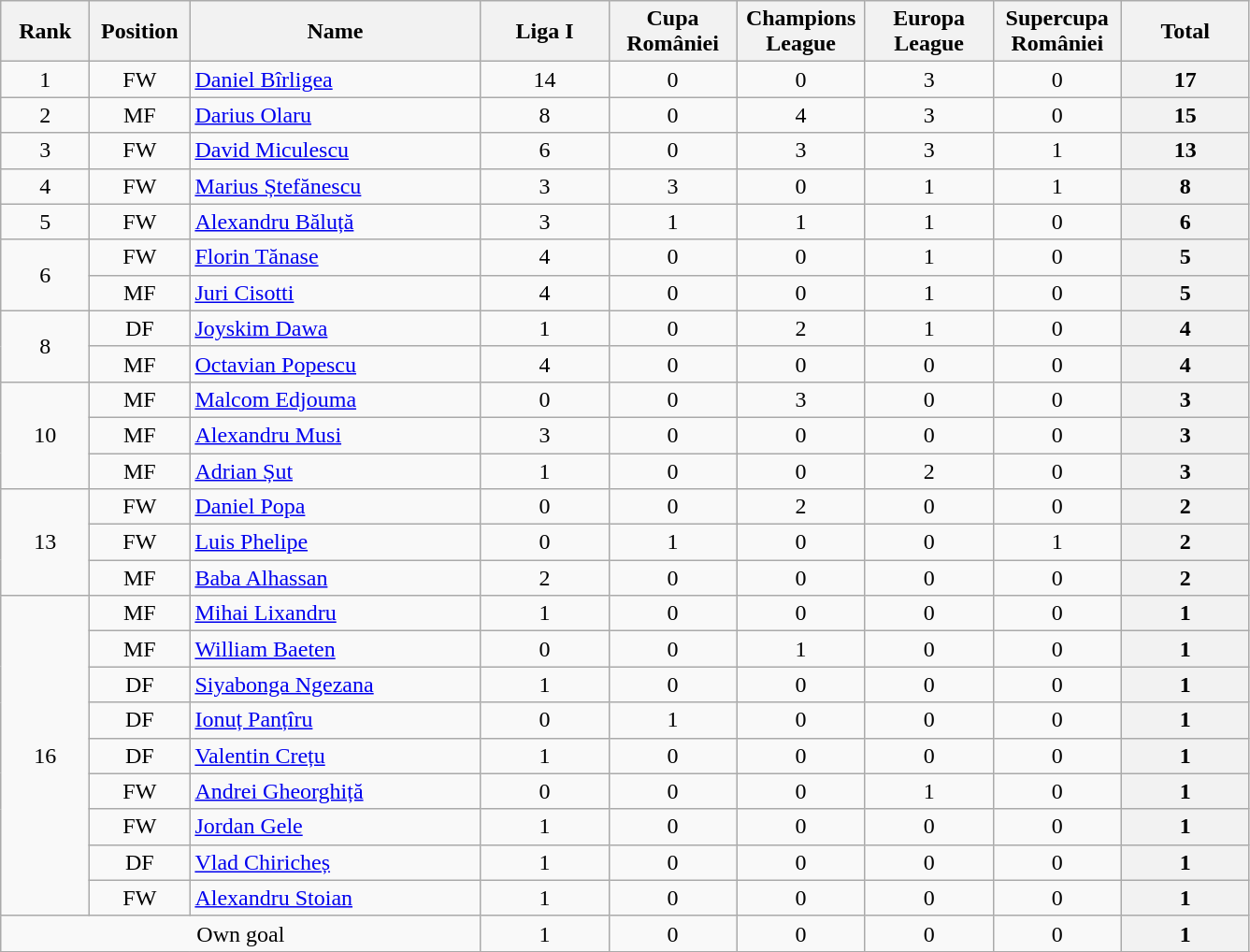<table class="wikitable" style="text-align:center;">
<tr>
<th style="width:56px;">Rank</th>
<th style="width:64px;">Position</th>
<th style="width:200px;">Name</th>
<th style="width:84px;">Liga I</th>
<th style="width:84px;">Cupa României</th>
<th style="width:84px;">Champions League</th>
<th style="width:84px;">Europa League</th>
<th style="width:84px;">Supercupa României</th>
<th style="width:84px;">Total</th>
</tr>
<tr>
<td rowspan="1">1</td>
<td>FW</td>
<td align="left"> <a href='#'>Daniel Bîrligea</a></td>
<td>14</td>
<td>0</td>
<td>0</td>
<td>3</td>
<td>0</td>
<th>17</th>
</tr>
<tr>
<td rowspan="1">2</td>
<td>MF</td>
<td align="left"> <a href='#'>Darius Olaru</a></td>
<td>8</td>
<td>0</td>
<td>4</td>
<td>3</td>
<td>0</td>
<th>15</th>
</tr>
<tr>
<td rowspan="1">3</td>
<td>FW</td>
<td align="left"> <a href='#'>David Miculescu</a></td>
<td>6</td>
<td>0</td>
<td>3</td>
<td>3</td>
<td>1</td>
<th>13</th>
</tr>
<tr>
<td rowspan="1">4</td>
<td>FW</td>
<td align="left"> <a href='#'>Marius Ștefănescu</a></td>
<td>3</td>
<td>3</td>
<td>0</td>
<td>1</td>
<td>1</td>
<th>8</th>
</tr>
<tr>
<td rowspan="1">5</td>
<td>FW</td>
<td align="left"> <a href='#'>Alexandru Băluță</a></td>
<td>3</td>
<td>1</td>
<td>1</td>
<td>1</td>
<td>0</td>
<th>6</th>
</tr>
<tr>
<td rowspan="2">6</td>
<td>FW</td>
<td align="left"> <a href='#'>Florin Tănase</a></td>
<td>4</td>
<td>0</td>
<td>0</td>
<td>1</td>
<td>0</td>
<th>5</th>
</tr>
<tr>
<td>MF</td>
<td align="left"> <a href='#'>Juri Cisotti</a></td>
<td>4</td>
<td>0</td>
<td>0</td>
<td>1</td>
<td>0</td>
<th>5</th>
</tr>
<tr>
<td rowspan="2">8</td>
<td>DF</td>
<td align="left"> <a href='#'>Joyskim Dawa</a></td>
<td>1</td>
<td>0</td>
<td>2</td>
<td>1</td>
<td>0</td>
<th>4</th>
</tr>
<tr>
<td>MF</td>
<td align="left"> <a href='#'>Octavian Popescu</a></td>
<td>4</td>
<td>0</td>
<td>0</td>
<td>0</td>
<td>0</td>
<th>4</th>
</tr>
<tr>
<td rowspan="3">10</td>
<td>MF</td>
<td align="left"> <a href='#'>Malcom Edjouma</a></td>
<td>0</td>
<td>0</td>
<td>3</td>
<td>0</td>
<td>0</td>
<th>3</th>
</tr>
<tr>
<td>MF</td>
<td align="left"> <a href='#'>Alexandru Musi</a></td>
<td>3</td>
<td>0</td>
<td>0</td>
<td>0</td>
<td>0</td>
<th>3</th>
</tr>
<tr>
<td>MF</td>
<td align="left"> <a href='#'>Adrian Șut</a></td>
<td>1</td>
<td>0</td>
<td>0</td>
<td>2</td>
<td>0</td>
<th>3</th>
</tr>
<tr>
<td rowspan="3">13</td>
<td>FW</td>
<td align="left"> <a href='#'>Daniel Popa</a></td>
<td>0</td>
<td>0</td>
<td>2</td>
<td>0</td>
<td>0</td>
<th>2</th>
</tr>
<tr>
<td>FW</td>
<td align="left"> <a href='#'>Luis Phelipe</a></td>
<td>0</td>
<td>1</td>
<td>0</td>
<td>0</td>
<td>1</td>
<th>2</th>
</tr>
<tr>
<td>MF</td>
<td align="left"> <a href='#'>Baba Alhassan</a></td>
<td>2</td>
<td>0</td>
<td>0</td>
<td>0</td>
<td>0</td>
<th>2</th>
</tr>
<tr>
<td rowspan="9">16</td>
<td>MF</td>
<td align="left"> <a href='#'>Mihai Lixandru</a></td>
<td>1</td>
<td>0</td>
<td>0</td>
<td>0</td>
<td>0</td>
<th>1</th>
</tr>
<tr>
<td>MF</td>
<td align="left"> <a href='#'>William Baeten</a></td>
<td>0</td>
<td>0</td>
<td>1</td>
<td>0</td>
<td>0</td>
<th>1</th>
</tr>
<tr>
<td>DF</td>
<td align="left"> <a href='#'>Siyabonga Ngezana</a></td>
<td>1</td>
<td>0</td>
<td>0</td>
<td>0</td>
<td>0</td>
<th>1</th>
</tr>
<tr>
<td>DF</td>
<td align="left"> <a href='#'>Ionuț Panțîru</a></td>
<td>0</td>
<td>1</td>
<td>0</td>
<td>0</td>
<td>0</td>
<th>1</th>
</tr>
<tr>
<td>DF</td>
<td align="left"> <a href='#'>Valentin Crețu</a></td>
<td>1</td>
<td>0</td>
<td>0</td>
<td>0</td>
<td>0</td>
<th>1</th>
</tr>
<tr>
<td>FW</td>
<td align="left"> <a href='#'>Andrei Gheorghiță</a></td>
<td>0</td>
<td>0</td>
<td>0</td>
<td>1</td>
<td>0</td>
<th>1</th>
</tr>
<tr>
<td>FW</td>
<td align="left"> <a href='#'>Jordan Gele</a></td>
<td>1</td>
<td>0</td>
<td>0</td>
<td>0</td>
<td>0</td>
<th>1</th>
</tr>
<tr>
<td>DF</td>
<td align="left"> <a href='#'>Vlad Chiricheș</a></td>
<td>1</td>
<td>0</td>
<td>0</td>
<td>0</td>
<td>0</td>
<th>1</th>
</tr>
<tr>
<td>FW</td>
<td align="left"> <a href='#'>Alexandru Stoian</a></td>
<td>1</td>
<td>0</td>
<td>0</td>
<td>0</td>
<td>0</td>
<th>1</th>
</tr>
<tr>
<td colspan="3">Own goal</td>
<td>1</td>
<td>0</td>
<td>0</td>
<td>0</td>
<td>0</td>
<th>1</th>
</tr>
<tr>
</tr>
</table>
